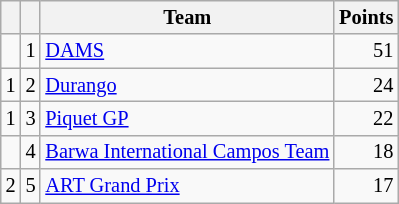<table class="wikitable" style="font-size: 85%;">
<tr>
<th></th>
<th></th>
<th>Team</th>
<th>Points</th>
</tr>
<tr>
<td align="left"></td>
<td align="center">1</td>
<td> <a href='#'>DAMS</a></td>
<td align="right">51</td>
</tr>
<tr>
<td align="left"> 1</td>
<td align="center">2</td>
<td> <a href='#'>Durango</a></td>
<td align="right">24</td>
</tr>
<tr>
<td align="left"> 1</td>
<td align="center">3</td>
<td> <a href='#'>Piquet GP</a></td>
<td align="right">22</td>
</tr>
<tr>
<td align="left"></td>
<td align="center">4</td>
<td> <a href='#'>Barwa International Campos Team</a></td>
<td align="right">18</td>
</tr>
<tr>
<td align="left"> 2</td>
<td align="center">5</td>
<td> <a href='#'>ART Grand Prix</a></td>
<td align="right">17</td>
</tr>
</table>
